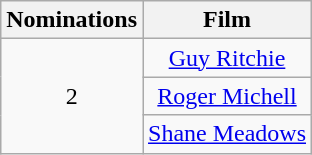<table class="wikitable" style="text-align:center;">
<tr>
<th scope="col" width="55">Nominations</th>
<th scope="col">Film</th>
</tr>
<tr>
<td rowspan=3>2</td>
<td><a href='#'>Guy Ritchie</a></td>
</tr>
<tr>
<td><a href='#'>Roger Michell</a></td>
</tr>
<tr>
<td><a href='#'>Shane Meadows</a></td>
</tr>
</table>
